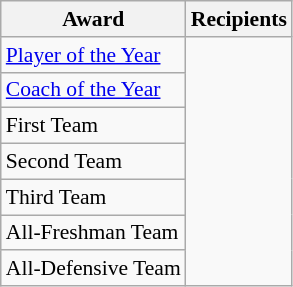<table class="wikitable" style="white-space:nowrap; font-size:90%;">
<tr>
<th>Award</th>
<th>Recipients</th>
</tr>
<tr>
<td><a href='#'>Player of the Year</a></td>
</tr>
<tr>
<td><a href='#'>Coach of the Year</a></td>
</tr>
<tr>
<td>First Team</td>
</tr>
<tr>
<td>Second Team</td>
</tr>
<tr>
<td>Third Team</td>
</tr>
<tr>
<td>All-Freshman Team</td>
</tr>
<tr>
<td>All-Defensive Team</td>
</tr>
</table>
